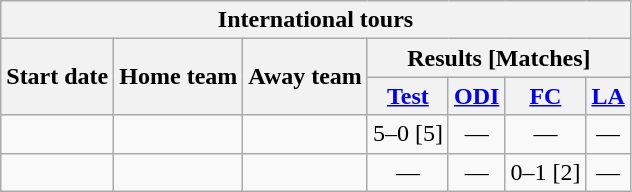<table class="wikitable">
<tr>
<th colspan="7">International tours</th>
</tr>
<tr>
<th rowspan="2">Start date</th>
<th rowspan="2">Home team</th>
<th rowspan="2">Away team</th>
<th colspan="4">Results [Matches]</th>
</tr>
<tr>
<th><a href='#'>Test</a></th>
<th><a href='#'>ODI</a></th>
<th><a href='#'>FC</a></th>
<th><a href='#'>LA</a></th>
</tr>
<tr>
<td><a href='#'></a></td>
<td></td>
<td></td>
<td>5–0 [5]</td>
<td ; style="text-align:center">—</td>
<td ; style="text-align:center">—</td>
<td ; style="text-align:center">—</td>
</tr>
<tr>
<td><a href='#'></a></td>
<td></td>
<td></td>
<td ; style="text-align:center">—</td>
<td ; style="text-align:center">—</td>
<td>0–1 [2]</td>
<td ; style="text-align:center">—</td>
</tr>
</table>
